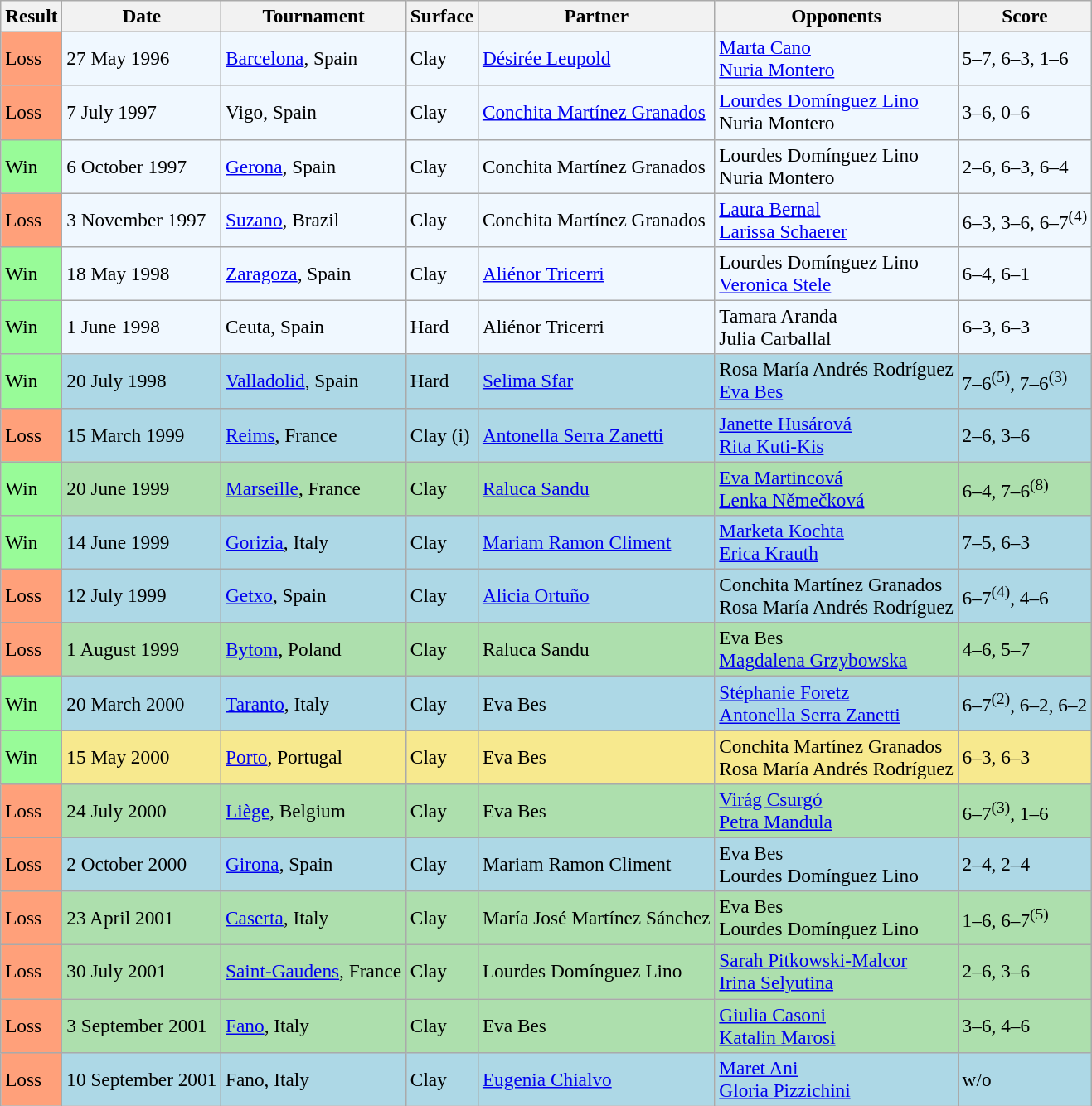<table class="sortable wikitable" style="font-size:97%;">
<tr>
<th>Result</th>
<th>Date</th>
<th>Tournament</th>
<th>Surface</th>
<th>Partner</th>
<th>Opponents</th>
<th class="unsortable">Score</th>
</tr>
<tr style="background:#f0f8ff;">
<td style="background:#ffa07a;">Loss</td>
<td>27 May 1996</td>
<td><a href='#'>Barcelona</a>, Spain</td>
<td>Clay</td>
<td> <a href='#'>Désirée Leupold</a></td>
<td> <a href='#'>Marta Cano</a> <br>  <a href='#'>Nuria Montero</a></td>
<td>5–7, 6–3, 1–6</td>
</tr>
<tr style="background:#f0f8ff;">
<td style="background:#ffa07a;">Loss</td>
<td>7 July 1997</td>
<td>Vigo, Spain</td>
<td>Clay</td>
<td> <a href='#'>Conchita Martínez Granados</a></td>
<td> <a href='#'>Lourdes Domínguez Lino</a> <br>  Nuria Montero</td>
<td>3–6, 0–6</td>
</tr>
<tr style="background:#f0f8ff;">
<td style="background:#98fb98;">Win</td>
<td>6 October 1997</td>
<td><a href='#'>Gerona</a>, Spain</td>
<td>Clay</td>
<td> Conchita Martínez Granados</td>
<td> Lourdes Domínguez Lino <br>  Nuria Montero</td>
<td>2–6, 6–3, 6–4</td>
</tr>
<tr style="background:#f0f8ff;">
<td style="background:#ffa07a;">Loss</td>
<td>3 November 1997</td>
<td><a href='#'>Suzano</a>, Brazil</td>
<td>Clay</td>
<td> Conchita Martínez Granados</td>
<td> <a href='#'>Laura Bernal</a> <br>  <a href='#'>Larissa Schaerer</a></td>
<td>6–3, 3–6, 6–7<sup>(4)</sup></td>
</tr>
<tr style="background:#f0f8ff;">
<td style="background:#98fb98;">Win</td>
<td>18 May 1998</td>
<td><a href='#'>Zaragoza</a>, Spain</td>
<td>Clay</td>
<td> <a href='#'>Aliénor Tricerri</a></td>
<td> Lourdes Domínguez Lino <br>  <a href='#'>Veronica Stele</a></td>
<td>6–4, 6–1</td>
</tr>
<tr style="background:#f0f8ff;">
<td style="background:#98fb98;">Win</td>
<td>1 June 1998</td>
<td>Ceuta, Spain</td>
<td>Hard</td>
<td> Aliénor Tricerri</td>
<td> Tamara Aranda <br>  Julia Carballal</td>
<td>6–3, 6–3</td>
</tr>
<tr style="background:lightblue;">
<td style="background:#98fb98;">Win</td>
<td>20 July 1998</td>
<td><a href='#'>Valladolid</a>, Spain</td>
<td>Hard</td>
<td> <a href='#'>Selima Sfar</a></td>
<td> Rosa María Andrés Rodríguez <br>  <a href='#'>Eva Bes</a></td>
<td>7–6<sup>(5)</sup>, 7–6<sup>(3)</sup></td>
</tr>
<tr style="background:lightblue;">
<td style="background:#ffa07a;">Loss</td>
<td>15 March 1999</td>
<td><a href='#'>Reims</a>, France</td>
<td>Clay (i)</td>
<td> <a href='#'>Antonella Serra Zanetti</a></td>
<td> <a href='#'>Janette Husárová</a> <br>  <a href='#'>Rita Kuti-Kis</a></td>
<td>2–6, 3–6</td>
</tr>
<tr style="background:#addfad;">
<td style="background:#98fb98;">Win</td>
<td>20 June 1999</td>
<td><a href='#'>Marseille</a>, France</td>
<td>Clay</td>
<td> <a href='#'>Raluca Sandu</a></td>
<td> <a href='#'>Eva Martincová</a> <br>  <a href='#'>Lenka Němečková</a></td>
<td>6–4, 7–6<sup>(8)</sup></td>
</tr>
<tr style="background:lightblue;">
<td style="background:#98fb98;">Win</td>
<td>14 June 1999</td>
<td><a href='#'>Gorizia</a>, Italy</td>
<td>Clay</td>
<td> <a href='#'>Mariam Ramon Climent</a></td>
<td> <a href='#'>Marketa Kochta</a> <br>  <a href='#'>Erica Krauth</a></td>
<td>7–5, 6–3</td>
</tr>
<tr style="background:lightblue;">
<td style="background:#ffa07a;">Loss</td>
<td>12 July 1999</td>
<td><a href='#'>Getxo</a>, Spain</td>
<td>Clay</td>
<td> <a href='#'>Alicia Ortuño</a></td>
<td> Conchita Martínez Granados <br>  Rosa María Andrés Rodríguez</td>
<td>6–7<sup>(4)</sup>, 4–6</td>
</tr>
<tr style="background:#addfad;">
<td style="background:#ffa07a;">Loss</td>
<td>1 August 1999</td>
<td><a href='#'>Bytom</a>, Poland</td>
<td>Clay</td>
<td> Raluca Sandu</td>
<td> Eva Bes <br>  <a href='#'>Magdalena Grzybowska</a></td>
<td>4–6, 5–7</td>
</tr>
<tr style="background:lightblue;">
<td style="background:#98fb98;">Win</td>
<td>20 March 2000</td>
<td><a href='#'>Taranto</a>, Italy</td>
<td>Clay</td>
<td> Eva Bes</td>
<td> <a href='#'>Stéphanie Foretz</a> <br>  <a href='#'>Antonella Serra Zanetti</a></td>
<td>6–7<sup>(2)</sup>, 6–2, 6–2</td>
</tr>
<tr style="background:#f7e98e;">
<td style="background:#98fb98;">Win</td>
<td>15 May 2000</td>
<td><a href='#'>Porto</a>, Portugal</td>
<td>Clay</td>
<td> Eva Bes</td>
<td> Conchita Martínez Granados <br>  Rosa María Andrés Rodríguez</td>
<td>6–3, 6–3</td>
</tr>
<tr style="background:#addfad;">
<td style="background:#ffa07a;">Loss</td>
<td>24 July 2000</td>
<td><a href='#'>Liège</a>, Belgium</td>
<td>Clay</td>
<td> Eva Bes</td>
<td> <a href='#'>Virág Csurgó</a> <br>  <a href='#'>Petra Mandula</a></td>
<td>6–7<sup>(3)</sup>, 1–6</td>
</tr>
<tr style="background:lightblue;">
<td style="background:#ffa07a;">Loss</td>
<td>2 October 2000</td>
<td><a href='#'>Girona</a>, Spain</td>
<td>Clay</td>
<td> Mariam Ramon Climent</td>
<td> Eva Bes <br>  Lourdes Domínguez Lino</td>
<td>2–4, 2–4</td>
</tr>
<tr style="background:#addfad;">
<td style="background:#ffa07a;">Loss</td>
<td>23 April 2001</td>
<td><a href='#'>Caserta</a>, Italy</td>
<td>Clay</td>
<td> María José Martínez Sánchez</td>
<td> Eva Bes <br>  Lourdes Domínguez Lino</td>
<td>1–6, 6–7<sup>(5)</sup></td>
</tr>
<tr style="background:#addfad;">
<td style="background:#ffa07a;">Loss</td>
<td>30 July 2001</td>
<td><a href='#'>Saint-Gaudens</a>, France</td>
<td>Clay</td>
<td> Lourdes Domínguez Lino</td>
<td> <a href='#'>Sarah Pitkowski-Malcor</a> <br>  <a href='#'>Irina Selyutina</a></td>
<td>2–6, 3–6</td>
</tr>
<tr style="background:#addfad;">
<td style="background:#ffa07a;">Loss</td>
<td>3 September 2001</td>
<td><a href='#'>Fano</a>, Italy</td>
<td>Clay</td>
<td> Eva Bes</td>
<td> <a href='#'>Giulia Casoni</a> <br>  <a href='#'>Katalin Marosi</a></td>
<td>3–6, 4–6</td>
</tr>
<tr style="background:lightblue;">
<td style="background:#ffa07a;">Loss</td>
<td>10 September 2001</td>
<td>Fano, Italy</td>
<td>Clay</td>
<td> <a href='#'>Eugenia Chialvo</a></td>
<td> <a href='#'>Maret Ani</a> <br>  <a href='#'>Gloria Pizzichini</a></td>
<td>w/o</td>
</tr>
</table>
